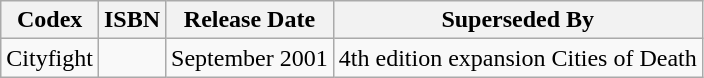<table class="wikitable sortable">
<tr>
<th>Codex</th>
<th>ISBN</th>
<th>Release Date</th>
<th>Superseded By</th>
</tr>
<tr>
<td>Cityfight</td>
<td></td>
<td>September 2001</td>
<td>4th edition expansion Cities of Death</td>
</tr>
</table>
